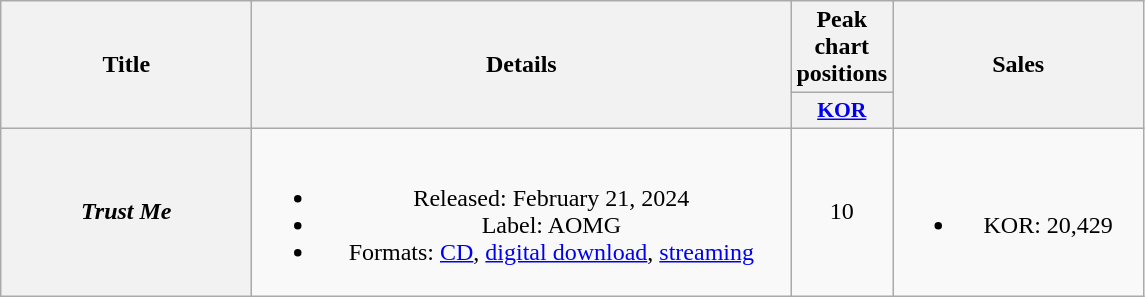<table class="wikitable plainrowheaders" style="text-align:center;">
<tr>
<th scope="col" rowspan="2" style="width:10em;">Title</th>
<th scope="col" rowspan="2" style="width:22em;">Details</th>
<th scope="col" colspan="1">Peak chart positions</th>
<th scope="col" rowspan="2" style="width:10em;">Sales</th>
</tr>
<tr>
<th scope="col" style="font-size:90%; width:3em"><a href='#'>KOR</a><br></th>
</tr>
<tr>
<th scope="row"><em>Trust Me</em></th>
<td><br><ul><li>Released: February 21, 2024</li><li>Label: AOMG</li><li>Formats: <a href='#'>CD</a>, <a href='#'>digital download</a>, <a href='#'>streaming</a></li></ul></td>
<td>10</td>
<td><br><ul><li>KOR: 20,429</li></ul></td>
</tr>
</table>
